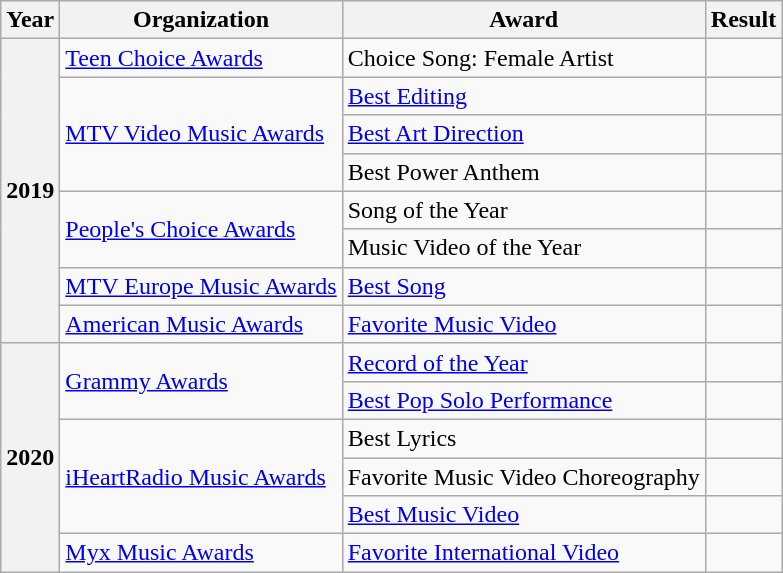<table class="wikitable plainrowheaders">
<tr>
<th scope="col">Year</th>
<th scope="col">Organization</th>
<th scope="col">Award</th>
<th scope="col">Result</th>
</tr>
<tr>
<th rowspan="8" scope="row">2019</th>
<td><a href='#'>Teen Choice Awards</a></td>
<td>Choice Song: Female Artist</td>
<td></td>
</tr>
<tr>
<td rowspan="3"><a href='#'>MTV Video Music Awards</a></td>
<td><a href='#'>Best Editing</a></td>
<td></td>
</tr>
<tr>
<td><a href='#'>Best Art Direction</a></td>
<td></td>
</tr>
<tr>
<td>Best Power Anthem</td>
<td></td>
</tr>
<tr>
<td rowspan="2"><a href='#'>People's Choice Awards</a></td>
<td>Song of the Year</td>
<td></td>
</tr>
<tr>
<td>Music Video of the Year</td>
<td></td>
</tr>
<tr>
<td><a href='#'>MTV Europe Music Awards</a></td>
<td><a href='#'>Best Song</a></td>
<td></td>
</tr>
<tr>
<td><a href='#'>American Music Awards</a></td>
<td><a href='#'>Favorite Music Video</a></td>
<td></td>
</tr>
<tr>
<th rowspan="6" scope="row">2020</th>
<td rowspan="2"><a href='#'>Grammy Awards</a></td>
<td><a href='#'>Record of the Year</a></td>
<td></td>
</tr>
<tr>
<td><a href='#'>Best Pop Solo Performance</a></td>
<td></td>
</tr>
<tr>
<td rowspan="3"><a href='#'>iHeartRadio Music Awards</a></td>
<td>Best Lyrics</td>
<td></td>
</tr>
<tr>
<td>Favorite Music Video Choreography</td>
<td></td>
</tr>
<tr>
<td><a href='#'>Best Music Video</a></td>
<td></td>
</tr>
<tr>
<td><a href='#'>Myx Music Awards</a></td>
<td><a href='#'>Favorite International Video</a></td>
<td></td>
</tr>
</table>
